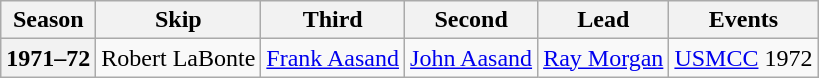<table class="wikitable">
<tr>
<th scope="col">Season</th>
<th scope="col">Skip</th>
<th scope="col">Third</th>
<th scope="col">Second</th>
<th scope="col">Lead</th>
<th scope="col">Events</th>
</tr>
<tr>
<th scope="row">1971–72</th>
<td>Robert LaBonte</td>
<td><a href='#'>Frank Aasand</a></td>
<td><a href='#'>John Aasand</a></td>
<td><a href='#'>Ray Morgan</a></td>
<td><a href='#'>USMCC</a> 1972 <br> </td>
</tr>
</table>
